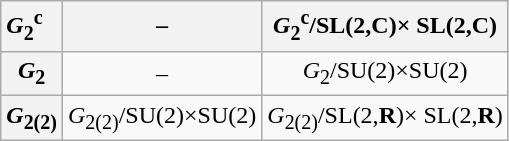<table class="wikitable" style="text-align:center">
<tr>
<th style="text-align:left"><em>G</em><sub>2</sub><sup>c</sup></th>
<th>–</th>
<th><em>G</em><sub>2</sub><sup>c</sup>/SL(2,<strong>C</strong>)× SL(2,<strong>C</strong>)</th>
</tr>
<tr>
<th><em>G</em><sub>2</sub></th>
<td>–</td>
<td><em>G</em><sub>2</sub>/SU(2)×SU(2)</td>
</tr>
<tr>
<th><em>G</em><sub>2(2)</sub></th>
<td><em>G</em><sub>2(2)</sub>/SU(2)×SU(2)</td>
<td><em>G</em><sub>2(2)</sub>/SL(2,<strong>R</strong>)× SL(2,<strong>R</strong>)</td>
</tr>
</table>
